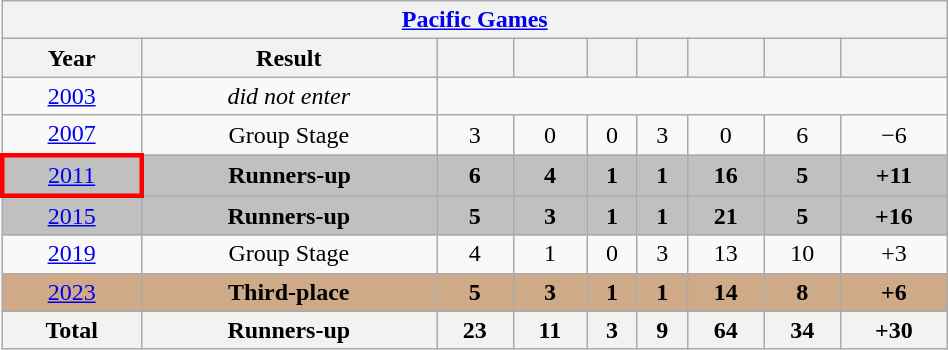<table class="wikitable" style="text-align: center; width:50%;">
<tr>
<th colspan=10><a href='#'>Pacific Games</a></th>
</tr>
<tr>
<th>Year</th>
<th>Result</th>
<th></th>
<th></th>
<th></th>
<th></th>
<th></th>
<th></th>
<th></th>
</tr>
<tr>
<td> <a href='#'>2003</a></td>
<td><em>did not enter</em></td>
</tr>
<tr>
<td> <a href='#'>2007</a></td>
<td>Group Stage</td>
<td>3</td>
<td>0</td>
<td>0</td>
<td>3</td>
<td>0</td>
<td>6</td>
<td>−6</td>
</tr>
<tr bgcolor=silver>
<td style="border: 3px solid red"> <a href='#'>2011</a></td>
<td><strong>Runners-up</strong></td>
<td><strong>6</strong></td>
<td><strong>4</strong></td>
<td><strong>1</strong></td>
<td><strong>1</strong></td>
<td><strong>16</strong></td>
<td><strong>5</strong></td>
<td><strong>+11</strong></td>
</tr>
<tr bgcolor=silver>
<td> <a href='#'>2015</a></td>
<td><strong>Runners-up</strong></td>
<td><strong>5</strong></td>
<td><strong>3</strong></td>
<td><strong>1</strong></td>
<td><strong>1</strong></td>
<td><strong>21</strong></td>
<td><strong>5</strong></td>
<td><strong>+16</strong></td>
</tr>
<tr>
<td> <a href='#'>2019</a></td>
<td>Group Stage</td>
<td>4</td>
<td>1</td>
<td>0</td>
<td>3</td>
<td>13</td>
<td>10</td>
<td>+3</td>
</tr>
<tr bgcolor=cfaa88>
<td> <a href='#'>2023</a></td>
<td><strong>Third-place</strong></td>
<td><strong>5</strong></td>
<td><strong>3</strong></td>
<td><strong>1</strong></td>
<td><strong>1</strong></td>
<td><strong>14</strong></td>
<td><strong>8</strong></td>
<td><strong>+6</strong></td>
</tr>
<tr>
<th>Total</th>
<th>Runners-up</th>
<th>23</th>
<th>11</th>
<th>3</th>
<th>9</th>
<th>64</th>
<th>34</th>
<th>+30</th>
</tr>
</table>
